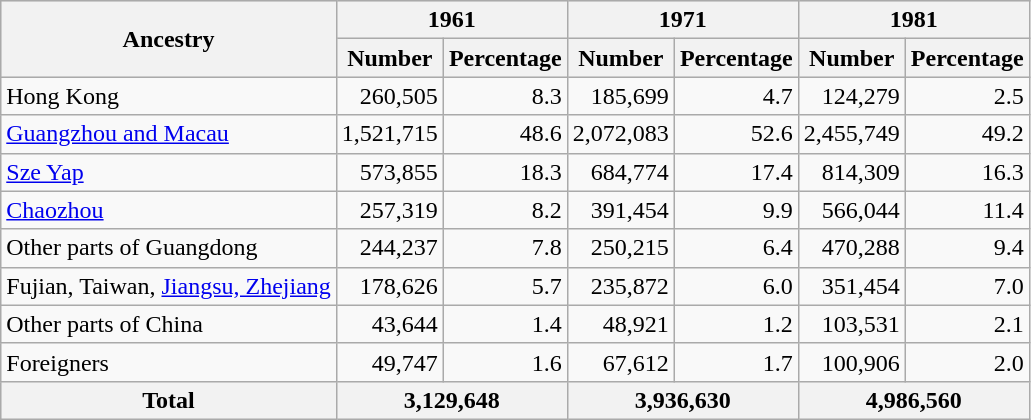<table class="wikitable" style="text-align: right;">
<tr bgcolor="#e0e0e0">
<th rowspan="2">Ancestry</th>
<th colspan="2">1961</th>
<th colspan="2">1971</th>
<th colspan="2">1981</th>
</tr>
<tr bgcolor="#e0e0e0">
<th>Number</th>
<th>Percentage</th>
<th>Number</th>
<th>Percentage</th>
<th>Number</th>
<th>Percentage</th>
</tr>
<tr ---->
<td align="left">Hong Kong</td>
<td>260,505</td>
<td>8.3</td>
<td>185,699</td>
<td>4.7</td>
<td>124,279</td>
<td>2.5</td>
</tr>
<tr ---->
<td align="left"><a href='#'>Guangzhou and Macau</a></td>
<td>1,521,715</td>
<td>48.6</td>
<td>2,072,083</td>
<td>52.6</td>
<td>2,455,749</td>
<td>49.2</td>
</tr>
<tr ---->
<td align="left"><a href='#'>Sze Yap</a></td>
<td>573,855</td>
<td>18.3</td>
<td>684,774</td>
<td>17.4</td>
<td>814,309</td>
<td>16.3</td>
</tr>
<tr ---->
<td align="left"><a href='#'>Chaozhou</a></td>
<td>257,319</td>
<td>8.2</td>
<td>391,454</td>
<td>9.9</td>
<td>566,044</td>
<td>11.4</td>
</tr>
<tr ---->
<td align="left">Other parts of Guangdong</td>
<td>244,237</td>
<td>7.8</td>
<td>250,215</td>
<td>6.4</td>
<td>470,288</td>
<td>9.4</td>
</tr>
<tr ---->
<td align="left">Fujian, Taiwan, <a href='#'>Jiangsu, Zhejiang</a></td>
<td>178,626</td>
<td>5.7</td>
<td>235,872</td>
<td>6.0</td>
<td>351,454</td>
<td>7.0</td>
</tr>
<tr ---->
<td align="left">Other parts of China</td>
<td>43,644</td>
<td>1.4</td>
<td>48,921</td>
<td>1.2</td>
<td>103,531</td>
<td>2.1</td>
</tr>
<tr ---->
<td align="left">Foreigners</td>
<td>49,747</td>
<td>1.6</td>
<td>67,612</td>
<td>1.7</td>
<td>100,906</td>
<td>2.0</td>
</tr>
<tr bgcolor="#e0e0e0">
<th align="left">Total</th>
<th colspan="2">3,129,648</th>
<th colspan="2">3,936,630</th>
<th colspan="2">4,986,560</th>
</tr>
</table>
